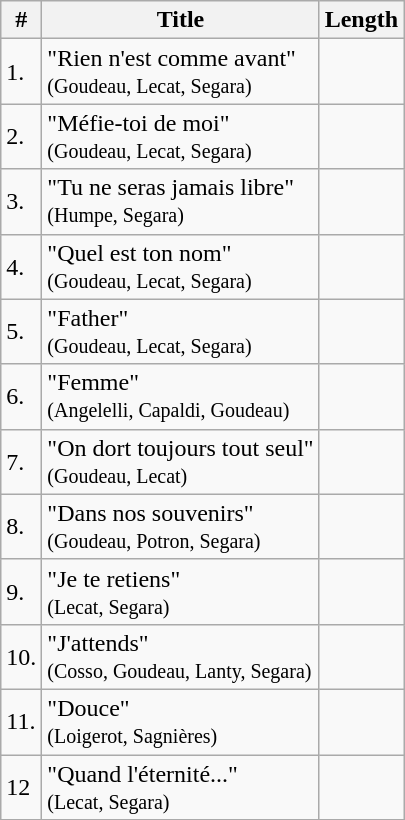<table class="wikitable" size=80%>
<tr>
<th>#</th>
<th>Title</th>
<th>Length</th>
</tr>
<tr>
<td>1.</td>
<td>"Rien n'est comme avant" <br><small>(Goudeau, Lecat, Segara)</small></td>
<td></td>
</tr>
<tr>
<td>2.</td>
<td>"Méfie-toi de moi"  <br><small>(Goudeau, Lecat, Segara)</small></td>
<td></td>
</tr>
<tr>
<td>3.</td>
<td>"Tu ne seras jamais libre" <br><small>(Humpe, Segara)</small></td>
<td></td>
</tr>
<tr>
<td>4.</td>
<td>"Quel est ton nom" <br><small>(Goudeau, Lecat, Segara)</small></td>
<td></td>
</tr>
<tr>
<td>5.</td>
<td>"Father" <br><small>(Goudeau, Lecat, Segara)</small></td>
<td></td>
</tr>
<tr>
<td>6.</td>
<td>"Femme" <br><small>(Angelelli, Capaldi, Goudeau)</small></td>
<td></td>
</tr>
<tr>
<td>7.</td>
<td>"On dort toujours tout seul" <br><small>(Goudeau, Lecat)</small></td>
<td></td>
</tr>
<tr>
<td>8.</td>
<td>"Dans nos souvenirs" <br><small>(Goudeau, Potron, Segara)</small></td>
<td></td>
</tr>
<tr>
<td>9.</td>
<td>"Je te retiens" <br><small>(Lecat, Segara)</small></td>
<td></td>
</tr>
<tr>
<td>10.</td>
<td>"J'attends" <br><small>(Cosso, Goudeau, Lanty, Segara)</small></td>
<td></td>
</tr>
<tr>
<td>11.</td>
<td>"Douce" <br><small>(Loigerot, Sagnières)</small></td>
<td></td>
</tr>
<tr>
<td>12</td>
<td>"Quand l'éternité..." <br><small>(Lecat, Segara)</small></td>
<td></td>
</tr>
<tr>
</tr>
</table>
